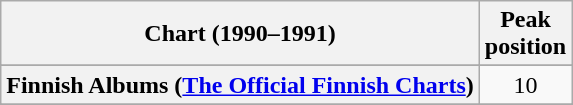<table class="wikitable plainrowheaders" style="text-align:center">
<tr>
<th scope="col">Chart (1990–1991)</th>
<th scope="col">Peak<br> position</th>
</tr>
<tr>
</tr>
<tr>
</tr>
<tr>
</tr>
<tr>
<th scope="row">Finnish Albums (<a href='#'>The Official Finnish Charts</a>)</th>
<td align="center">10</td>
</tr>
<tr>
</tr>
<tr>
</tr>
<tr>
</tr>
<tr>
</tr>
<tr>
</tr>
<tr>
</tr>
</table>
